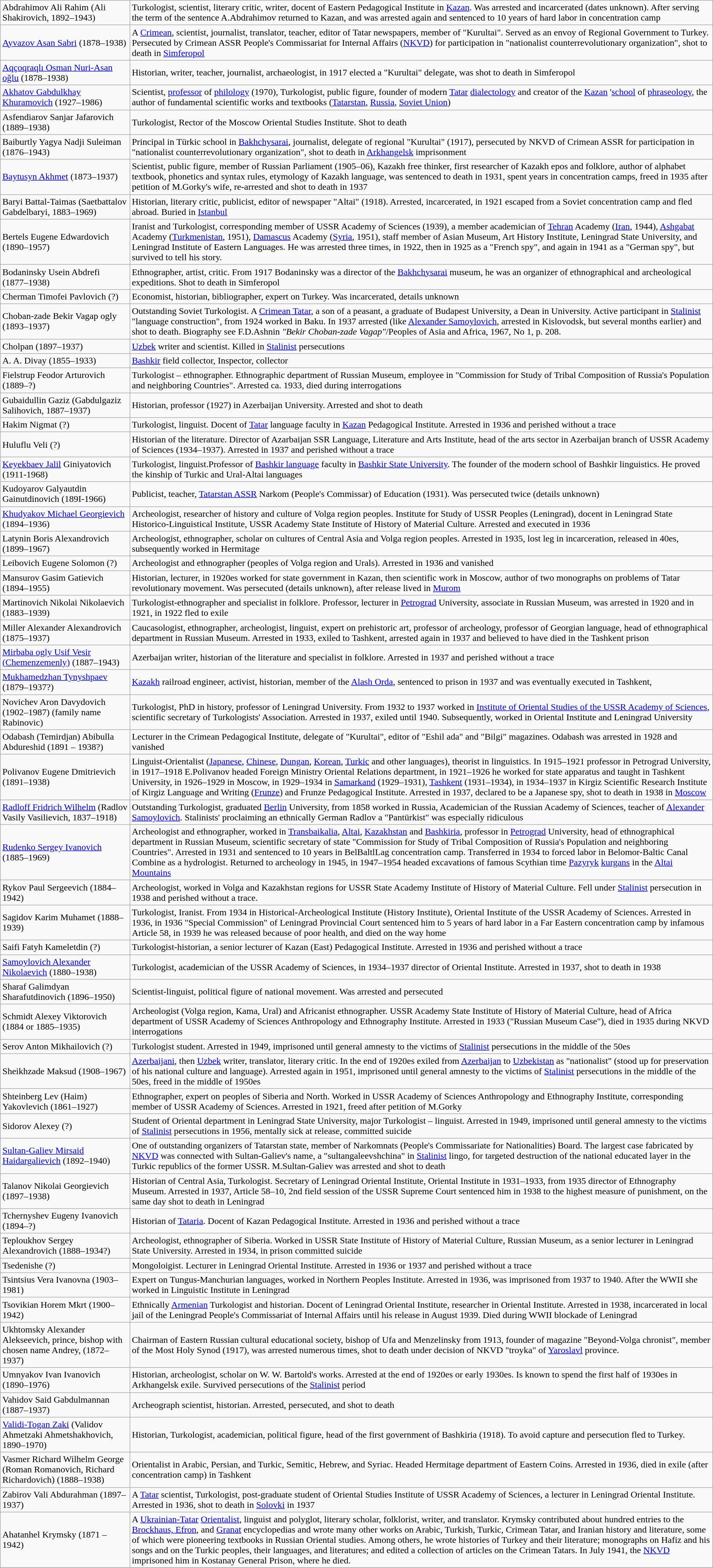<table class="wikitable">
<tr>
<td>Abdrahimov Ali Rahim (Ali Shakirovich, 1892–1943)</td>
<td>Turkologist, scientist, literary critic, writer, docent of Eastern Pedagogical Institute in <a href='#'>Kazan</a>. Was arrested and incarcerated (dates unknown). After serving the term of the sentence A.Abdrahimov returned to Kazan, and was arrested again and sentenced to 10 years of hard labor in concentration camp</td>
</tr>
<tr>
<td><a href='#'>Ayvazov Asan Sabri</a> (1878–1938)</td>
<td>A <a href='#'>Crimean</a>, scientist, journalist, translator, teacher, editor of Tatar newspapers, member of "Kurultai". Served as an envoy of Regional Government to Turkey. Persecuted by Crimean ASSR People's Commissariat for Internal Affairs (<a href='#'>NKVD</a>) for participation in "nationalist counterrevolutionary organization", shot to death in <a href='#'>Simferopol</a></td>
</tr>
<tr>
<td><a href='#'>Aqçoqraqlı Osman Nuri-Asan oğlu</a> (1878–1938)</td>
<td>Historian, writer, teacher, journalist, archaeologist, in 1917 elected a "Kurultai" delegate, was shot to death in Simferopol</td>
</tr>
<tr>
<td><a href='#'>Akhatov Gabdulkhay Khuramovich</a> (1927–1986)</td>
<td>Scientist, <a href='#'>professor</a> of <a href='#'>philology</a> (1970), Turkologist, public figure, founder of modern <a href='#'>Tatar</a> <a href='#'>dialectology</a> and creator of the <a href='#'>Kazan</a> '<a href='#'>school</a> of <a href='#'>phraseology</a>, the author of fundamental scientific works and textbooks (<a href='#'>Tatarstan</a>, <a href='#'>Russia</a>, <a href='#'>Soviet Union</a>)</td>
</tr>
<tr>
<td>Asfendiarov Sanjar Jafarovich (1889–1938)</td>
<td>Turkologist, Rector of the Moscow Oriental Studies Institute. Shot to death</td>
</tr>
<tr>
<td>Baiburtly Yagya Nadji Suleiman (1876–1943)</td>
<td>Principal in Türkic school in <a href='#'>Bakhchysarai</a>, journalist, delegate of regional "Kurultai" (1917), persecuted by NKVD of Crimean ASSR for participation in "nationalist counterrevolutionary organization", shot to death in <a href='#'>Arkhangelsk</a> imprisonment</td>
</tr>
<tr>
<td><a href='#'>Baytusyn Akhmet</a> (1873–1937)</td>
<td>Scientist, public figure, member of Russian Parliament (1905–06), Kazakh free thinker, first researcher of Kazakh epos and folklore, author of alphabet textbook, phonetics and syntax rules, etymology of Kazakh language, was sentenced to death in 1931, spent years in concentration camps, freed in 1935 after petition of M.Gorky's wife, re-arrested and shot to death in 1937</td>
</tr>
<tr>
<td>Baryi Battal-Taimas (Saetbattalov Gabdelbaryi, 1883–1969)</td>
<td>Historian, literary critic, publicist, editor of newspaper "Altai" (1918). Arrested, incarcerated, in 1921 escaped from a Soviet concentration camp and fled abroad. Buried in <a href='#'>Istanbul</a></td>
</tr>
<tr>
<td>Bertels Eugene Edwardovich (1890–1957)</td>
<td>Iranist and Turkologist, corresponding member of USSR Academy of Sciences (1939), a member academician of <a href='#'>Tehran</a> Academy (<a href='#'>Iran</a>, 1944), <a href='#'>Ashgabat</a> Academy (<a href='#'>Turkmenistan</a>, 1951), <a href='#'>Damascus</a> Academy (<a href='#'>Syria</a>, 1951), staff member of Asian Museum, Art History Institute, Leningrad State University, and Leningrad Institute of Eastern Languages. He was arrested three times, in 1922, then in 1925 as a "French spy", and again in 1941 as a "German spy", but survived to tell his story.</td>
</tr>
<tr>
<td>Bodaninsky Usein Abdrefi (1877–1938)</td>
<td>Ethnographer, artist, critic. From 1917 Bodaninsky was a director of the <a href='#'>Bakhchysarai</a> museum, he was an organizer of ethnographical and archeological expeditions. Shot to death in Simferopol</td>
</tr>
<tr>
<td>Cherman Timofei Pavlovich (?)</td>
<td>Economist, historian, bibliographer, expert on Turkey. Was incarcerated, details unknown</td>
</tr>
<tr>
<td>Choban-zade Bekir Vagap ogly (1893–1937)</td>
<td>Outstanding Soviet Turkologist. A <a href='#'>Crimean Tatar</a>, a son of a peasant, a graduate of Budapest University, a Dean in University. Active participant in <a href='#'>Stalinist</a> "language construction", from 1924 worked in Baku. In 1937 arrested (like <a href='#'>Alexander Samoylovich</a>, arrested in Kislovodsk, but several months earlier) and shot to death. Biography see F.D.Ashnin <em>"Bekir Choban-zade Vagap"</em>/Peoples of Asia and Africa, 1967, No 1, p. 208.</td>
</tr>
<tr>
<td>Cholpan (1897–1937)</td>
<td><a href='#'>Uzbek</a> writer and scientist. Killed in <a href='#'>Stalinist</a> persecutions</td>
</tr>
<tr>
<td>A. A. Divay (1855–1933)</td>
<td><a href='#'>Bashkir</a> field collector, Inspector, collector</td>
</tr>
<tr>
<td>Fielstrup Feodor Arturovich (1889–?)</td>
<td>Turkologist – ethnographer. Ethnographic department of Russian Museum, employee in "Commission for Study of Tribal Composition of Russia's Population and neighboring Countries". Arrested ca. 1933, died during interrogations</td>
</tr>
<tr>
<td>Gubaidullin Gaziz (Gabdulgaziz Salihovich, 1887–1937)</td>
<td>Historian, professor (1927) in Azerbaijan University. Arrested and shot to death</td>
</tr>
<tr>
<td>Hakim Nigmat (?)</td>
<td>Turkologist, linguist. Docent of <a href='#'>Tatar</a> language faculty in <a href='#'>Kazan</a> Pedagogical Institute. Arrested in 1936 and perished without a trace</td>
</tr>
<tr>
<td>Huluflu Veli (?)</td>
<td>Historian of the literature. Director of Azarbaijan SSR Language, Literature and Arts Institute, head of the arts sector in Azerbaijan branch of USSR Academy of Sciences (1934–1937). Arrested in 1937 and perished without a trace</td>
</tr>
<tr>
<td><a href='#'>Keyekbaev Jalil</a> Giniyatovich (1911-1968)</td>
<td>Turkologist, linguist.Professor of <a href='#'>Bashkir language</a> faculty in <a href='#'>Bashkir State University</a>. The founder of the modern school of Bashkir linguistics. He proved the kinship of Turkic and Ural-Altai languages</td>
</tr>
<tr>
<td>Kudoyarov Galyautdin Gainutdinovich (189I-1966)</td>
<td>Publicist, teacher, <a href='#'>Tatarstan ASSR</a> Narkom (People's Commissar) of Education (1931). Was persecuted twice (details unknown)</td>
</tr>
<tr>
<td><a href='#'>Khudyakov Michael Georgievich</a> (1894–1936)</td>
<td>Archeologist, researcher of history and culture of Volga region peoples. Institute for Study of USSR Peoples (Leningrad), docent in Leningrad State Historico-Linguistical Institute, USSR Academy State Institute of History of Material Culture. Arrested and executed in 1936</td>
</tr>
<tr>
<td>Latynin Boris Alexandrovich (1899–1967)</td>
<td>Archeologist, ethnographer, scholar on cultures of Central Asia and Volga region peoples. Arrested in 1935, lost leg in incarceration, released in 40es, subsequently worked in Hermitage</td>
</tr>
<tr>
<td>Leibovich Eugene Solomon (?)</td>
<td>Archeologist and ethnographer (peoples of Volga region and Urals). Arrested in 1936 and vanished</td>
</tr>
<tr>
<td>Mansurov Gasim Gatievich (1894–1955)</td>
<td>Historian, lecturer, in 1920es worked for state government in Kazan, then scientific work in Moscow, author of two monographs on problems of Tatar revolutionary movement. Was persecuted (details unknown), after release lived in <a href='#'>Murom</a></td>
</tr>
<tr>
<td>Martinovich Nikolai Nikolaevich (1883–1939)</td>
<td>Turkologist-ethnographer and specialist in folklore. Professor, lecturer in <a href='#'>Petrograd</a> University, associate in Russian Museum, was arrested in 1920 and in 1921, in 1922 fled to exile</td>
</tr>
<tr>
<td>Miller Alexander Alexandrovich (1875–1937)</td>
<td>Caucasologist, ethnographer, archeologist, linguist, expert on prehistoric art, professor of archeology, professor of Georgian language, head of ethnographical department in Russian Museum. Arrested in 1933, exiled to Tashkent, arrested again in 1937 and believed to have died in the Tashkent prison</td>
</tr>
<tr>
<td><a href='#'>Mirbaba ogly Usif Vesir (Chemenzemenly)</a> (1887–1943)</td>
<td>Azerbaijan writer, historian of the literature and specialist in folklore. Arrested in 1937 and perished without a trace</td>
</tr>
<tr>
<td><a href='#'>Mukhamedzhan Tynyshpaev</a> (1879–1937?)</td>
<td><a href='#'>Kazakh</a> railroad engineer, activist, historian, member of the <a href='#'>Alash Orda</a>, sentenced to prison in 1937 and was eventually executed in Tashkent,</td>
</tr>
<tr>
<td>Novichev Aron Davydovich (1902–1987) (family name Rabinovic)</td>
<td>Turkologist, PhD in history, professor of Leningrad University. From 1932 to 1937 worked in <a href='#'>Institute of Oriental Studies of the USSR Academy of Sciences</a>, scientific secretary of Turkologists' Association. Arrested in 1937, exiled until 1940. Subsequently, worked in Oriental Institute and Leningrad University</td>
</tr>
<tr>
<td>Odabash (Temirdjan) Abibulla Abdureshid (1891 – 1938?)</td>
<td>Lecturer in the Crimean Pedagogical Institute, delegate of "Kurultai", editor of "Eshil ada" and "Bilgi" magazines. Odabash was arrested in 1928 and vanished</td>
</tr>
<tr>
<td>Polivanov Eugene Dmitrievich (1891–1938)</td>
<td>Linguist-Orientalist (<a href='#'>Japanese</a>, <a href='#'>Chinese</a>, <a href='#'>Dungan</a>, <a href='#'>Korean</a>, <a href='#'>Turkic</a> and other languages), theorist in linguistics. In 1915–1921 professor in Petrograd University, in 1917–1918 E.Polivanov headed Foreign Ministry Oriental Relations department, in 1921–1926 he worked for state apparatus and taught in Tashkent University, in 1926–1929 in Moscow, in 1929–1934 in <a href='#'>Samarkand</a> (1929–1931), <a href='#'>Tashkent</a> (1931–1934), in 1934–1937 in Kirgiz Scientific Research Institute of Kirgiz Language and Writing (<a href='#'>Frunze</a>) and Frunze Pedagogical Institute. Arrested in 1937, declared to be a Japanese spy, shot to death in 1938 in <a href='#'>Moscow</a></td>
</tr>
<tr>
<td><a href='#'>Radloff Fridrich Wilhelm</a> (Radlov Vasily Vasilievich, 1837–1918)</td>
<td>Outstanding Turkologist, graduated <a href='#'>Berlin</a> University, from 1858 worked in Russia, Academician of the Russian Academy of Sciences, teacher of <a href='#'>Alexander Samoylovich</a>. Stalinists' proclaiming an ethnically German Radlov a "Pantürkist" was especially ridiculous</td>
</tr>
<tr>
<td><a href='#'>Rudenko Sergey Ivanovich</a> (1885–1969)</td>
<td>Archeologist and ethnographer, worked in <a href='#'>Transbaikalia</a>, <a href='#'>Altai</a>, <a href='#'>Kazakhstan</a> and <a href='#'>Bashkiria</a>, professor in <a href='#'>Petrograd</a> University, head of ethnographical department in Russian Museum, scientific secretary of state "Commission for Study of Tribal Composition of Russia's Population and neighboring Countries". Arrested in 1931 and sentenced to 10 years in BelBaltlLag concentration camp. Transferred in 1934 to forced labor in Belomor-Baltic Canal Combine as a hydrologist. Returned to archeology in 1945, in 1947–1954 headed excavations of famous Scythian time <a href='#'>Pazyryk</a> <a href='#'>kurgans</a> in the <a href='#'>Altai Mountains</a></td>
</tr>
<tr>
<td>Rykov Paul Sergeevich (1884–1942)</td>
<td>Archeologist, worked in Volga and Kazakhstan regions for USSR State Academy Institute of History of Material Culture. Fell under <a href='#'>Stalinist</a> persecution in 1938 and perished without a trace.</td>
</tr>
<tr>
<td>Sagidov Karim Muhamet (1888–1939)</td>
<td>Turkologist, Iranist. From 1934 in Historical-Archeological Institute (History Institute), Oriental Institute of the USSR Academy of Sciences. Arrested in 1936, in 1936 "Special Commission" of Leningrad Provincial Court sentenced him to 5 years of hard labor in a Far Eastern concentration camp by infamous Article 58, in 1939 he was released because of poor health, and died on the way home</td>
</tr>
<tr>
<td>Saifi Fatyh Kameletdin (?)</td>
<td>Turkologist-historian, a senior lecturer of Kazan (East) Pedagogical Institute. Arrested in 1936 and perished without a trace</td>
</tr>
<tr>
<td><a href='#'>Samoylovich Alexander Nikolaevich</a> (1880–1938)</td>
<td>Turkologist, academician of the USSR Academy of Sciences, in 1934–1937 director of Oriental Institute. Arrested in 1937, shot to death in 1938</td>
</tr>
<tr>
<td>Sharaf Galimdyan Sharafutdinovich (1896–1950)</td>
<td>Scientist-linguist, political figure of national movement. Was arrested and persecuted</td>
</tr>
<tr>
<td>Schmidt Alexey Viktorovich (1884 or 1885–1935)</td>
<td>Archeologist (Volga region, Kama, Ural) and Africanist ethnographer. USSR Academy State Institute of History of Material Culture, head of Africa department of USSR Academy of Sciences Anthropology and Ethnography Institute. Arrested in 1933 ("Russian Museum Case"), died in 1935 during NKVD interrogations</td>
</tr>
<tr>
<td>Serov Anton Mikhailovich (?)</td>
<td>Turkologist student. Arrested in 1949, imprisoned until general amnesty to the victims of <a href='#'>Stalinist</a> persecutions in the middle of the 50es</td>
</tr>
<tr>
<td>Sheikhzade Maksud (1908–1967)</td>
<td><a href='#'>Azerbaijani</a>, then <a href='#'>Uzbek</a> writer, translator, literary critic. In the end of 1920es exiled from <a href='#'>Azerbaijan</a> to <a href='#'>Uzbekistan</a> as "nationalist" (stood up for preservation of his national culture and language). Arrested again in 1951, imprisoned until general amnesty to the victims of <a href='#'>Stalinist</a> persecutions in the middle of the 50es, freed in the middle of 1950es</td>
</tr>
<tr>
<td>Shteinberg Lev (Haim) Yakovlevich (1861–1927)</td>
<td>Ethnographer, expert on peoples of Siberia and North. Worked in USSR Academy of Sciences Anthropology and Ethnography Institute, corresponding member of USSR Academy of Sciences. Arrested in 1921, freed after petition of M.Gorky</td>
</tr>
<tr>
<td>Sidorov Alexey (?)</td>
<td>Student of Oriental department in Leningrad State University, major Turkologist – linguist. Arrested in 1949, imprisoned until general amnesty to the victims of <a href='#'>Stalinist</a> persecutions in 1956, mentally sick at release, committed suicide</td>
</tr>
<tr>
<td><a href='#'>Sultan-Galiev Mirsaid Haidargalievich</a> (1892–1940)</td>
<td>One of outstanding organizers of Tatarstan state, member of Narkomnats (People's Commissariate for Nationalities) Board. The largest case fabricated by <a href='#'>NKVD</a> was connected with Sultan-Galiev's name, a "sultangaleevshchina" in <a href='#'>Stalinist</a> lingo, for targeted destruction of the national educated layer in the Turkic republics of the former USSR. M.Sultan-Galiev was arrested and shot to death</td>
</tr>
<tr>
<td>Talanov Nikolai Georgievich (1897–1938)</td>
<td>Historian of Central Asia, Turkologist. Secretary of Leningrad Oriental Institute, Oriental Institute in 1931–1933, from 1935 director of Ethnography Museum. Arrested in 1937, Article 58–10, 2nd field session of the USSR Supreme Court sentenced him in 1938 to the highest measure of punishment, on the same day shot to death in Leningrad</td>
</tr>
<tr>
<td>Tchernyshev Eugeny Ivanovich (1894–?)</td>
<td>Historian of <a href='#'>Tataria</a>. Docent of Kazan Pedagogical Institute. Arrested in 1936 and perished without a trace</td>
</tr>
<tr>
<td>Teploukhov Sergey Alexandrovich (1888–1934?)</td>
<td>Archeologist, ethnographer of Siberia. Worked in USSR State Institute of History of Material Culture, Russian Museum, as a senior lecturer in Leningrad State University. Arrested in 1934, in prison committed suicide</td>
</tr>
<tr>
<td>Tsedenishe (?)</td>
<td>Mongoloigist. Lecturer in Leningrad Oriental Institute. Arrested in 1936 or 1937 and perished without a trace</td>
</tr>
<tr>
<td>Tsintsius Vera Ivanovna (1903–1981)</td>
<td>Expert on Tungus-Manchurian languages, worked in Northern Peoples Institute. Arrested in 1936, was imprisoned from 1937 to 1940. After the WWII she worked in Linguistic Institute in Leningrad</td>
</tr>
<tr>
<td>Tsovikian Horem Mkrt (1900–1942)</td>
<td>Ethnically <a href='#'>Armenian</a> Turkologist and historian. Docent of Leningrad Oriental Institute, researcher in Oriental Institute. Arrested in 1938, incarcerated in local jail of the Leningrad People's Commissariat of Internal Affairs until his release in August 1939. Died during WWII blockade of Leningrad</td>
</tr>
<tr>
<td>Ukhtomsky Alexander Alekseevich, prince, bishop with chosen name Andrey, (1872–1937)</td>
<td>Chairman of Eastern Russian cultural educational society, bishop of Ufa and Menzelinsky from 1913, founder of magazine "Beyond-Volga chronist", member of the Most Holy Synod (1917), was arrested numerous times, shot to death under decision of NKVD "troyka" of <a href='#'>Yaroslavl</a> province.</td>
</tr>
<tr>
<td>Umnyakov Ivan Ivanovich (1890–1976)</td>
<td>Historian, archeologist, scholar on W. W. Bartold's works. Arrested at the end of 1920es or early 1930es. Is known to spend the first half of 1930es in Arkhangelsk exile. Survived persecutions of the <a href='#'>Stalinist</a> period</td>
</tr>
<tr>
<td>Vahidov Said Gabdulmannan (1887–1937)</td>
<td>Archeograph scientist, historian. Arrested, persecuted, and shot to death</td>
</tr>
<tr>
<td><a href='#'>Validi-Togan Zaki</a> (Validov Ahmetzaki Ahmetshakhovich, 1890–1970)</td>
<td>Historian, Turkologist, academician, political figure, head of the first government of Bashkiria (1918). To avoid capture and persecution fled to Turkey.</td>
</tr>
<tr>
<td>Vasmer Richard Wilhelm George (Roman Romanovich, Richard Richardovich) (1888–1938)</td>
<td>Orientalist in Arabic, Persian, and Turkic, Semitic, Hebrew, and Syriac. Headed Hermitage department of Eastern Coins. Arrested in 1936, died in exile (after concentration camp) in Tashkent</td>
</tr>
<tr>
<td>Zabirov Vali Abdurahman (1897–1937)</td>
<td>A <a href='#'>Tatar</a> scientist, Turkologist, post-graduate student of Oriental Studies Institute of USSR Academy of Sciences, a lecturer in Leningrad Oriental Institute. Arrested in 1936, shot to death in <a href='#'>Solovki</a> in 1937</td>
</tr>
<tr>
<td>Ahatanhel Krymsky (1871 – 1942)</td>
<td>A <a href='#'>Ukrainian-Tatar</a> <a href='#'>Orientalist</a>, linguist and polyglot, literary scholar, folklorist, writer, and translator. Krymsky contributed about hundred entries to the <a href='#'>Brockhaus, Efron</a>, and <a href='#'>Granat</a> encyclopedias and wrote many other works on Arabic, Turkish, Turkic, Crimean Tatar, and Iranian history and literature, some of which were pioneering textbooks in Russian Oriental studies. Among others, he wrote histories of Turkey and their literature; monographs on Hafiz and his songs and on the Turkic peoples, their languages, and literatures; and edited a collection of articles on the Crimean Tatars. In July 1941, the <a href='#'>NKVD</a> imprisoned him in Kostanay General Prison, where he died.</td>
</tr>
<tr>
</tr>
</table>
